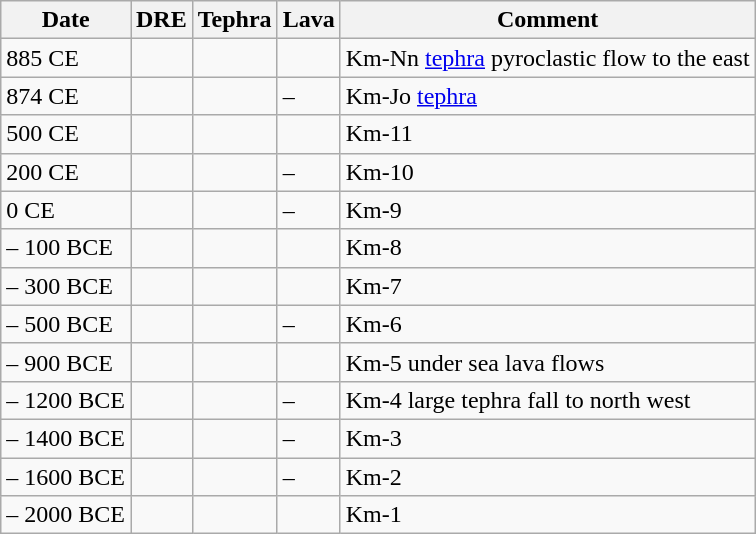<table class="wikitable">
<tr>
<th>Date</th>
<th>DRE</th>
<th>Tephra</th>
<th>Lava</th>
<th>Comment</th>
</tr>
<tr>
<td>885 CE</td>
<td></td>
<td></td>
<td></td>
<td>Km-Nn <a href='#'>tephra</a> pyroclastic flow to the east</td>
</tr>
<tr>
<td>874 CE</td>
<td></td>
<td></td>
<td>–</td>
<td>Km-Jo <a href='#'>tephra</a></td>
</tr>
<tr>
<td>500 CE</td>
<td></td>
<td></td>
<td></td>
<td>Km-11</td>
</tr>
<tr>
<td>200 CE</td>
<td></td>
<td></td>
<td>–</td>
<td>Km-10</td>
</tr>
<tr>
<td>0 CE</td>
<td></td>
<td></td>
<td>–</td>
<td>Km-9</td>
</tr>
<tr>
<td>– 100 BCE</td>
<td></td>
<td></td>
<td></td>
<td>Km-8</td>
</tr>
<tr>
<td>– 300 BCE</td>
<td></td>
<td></td>
<td></td>
<td>Km-7</td>
</tr>
<tr>
<td>– 500 BCE</td>
<td></td>
<td></td>
<td>–</td>
<td>Km-6</td>
</tr>
<tr>
<td>– 900 BCE</td>
<td></td>
<td></td>
<td></td>
<td>Km-5 under sea lava flows</td>
</tr>
<tr>
<td>– 1200 BCE</td>
<td></td>
<td></td>
<td>–</td>
<td>Km-4 large tephra fall to north west</td>
</tr>
<tr>
<td>– 1400 BCE</td>
<td></td>
<td></td>
<td>–</td>
<td>Km-3</td>
</tr>
<tr>
<td>– 1600 BCE</td>
<td></td>
<td></td>
<td>–</td>
<td>Km-2</td>
</tr>
<tr>
<td>– 2000 BCE</td>
<td></td>
<td></td>
<td></td>
<td>Km-1</td>
</tr>
</table>
